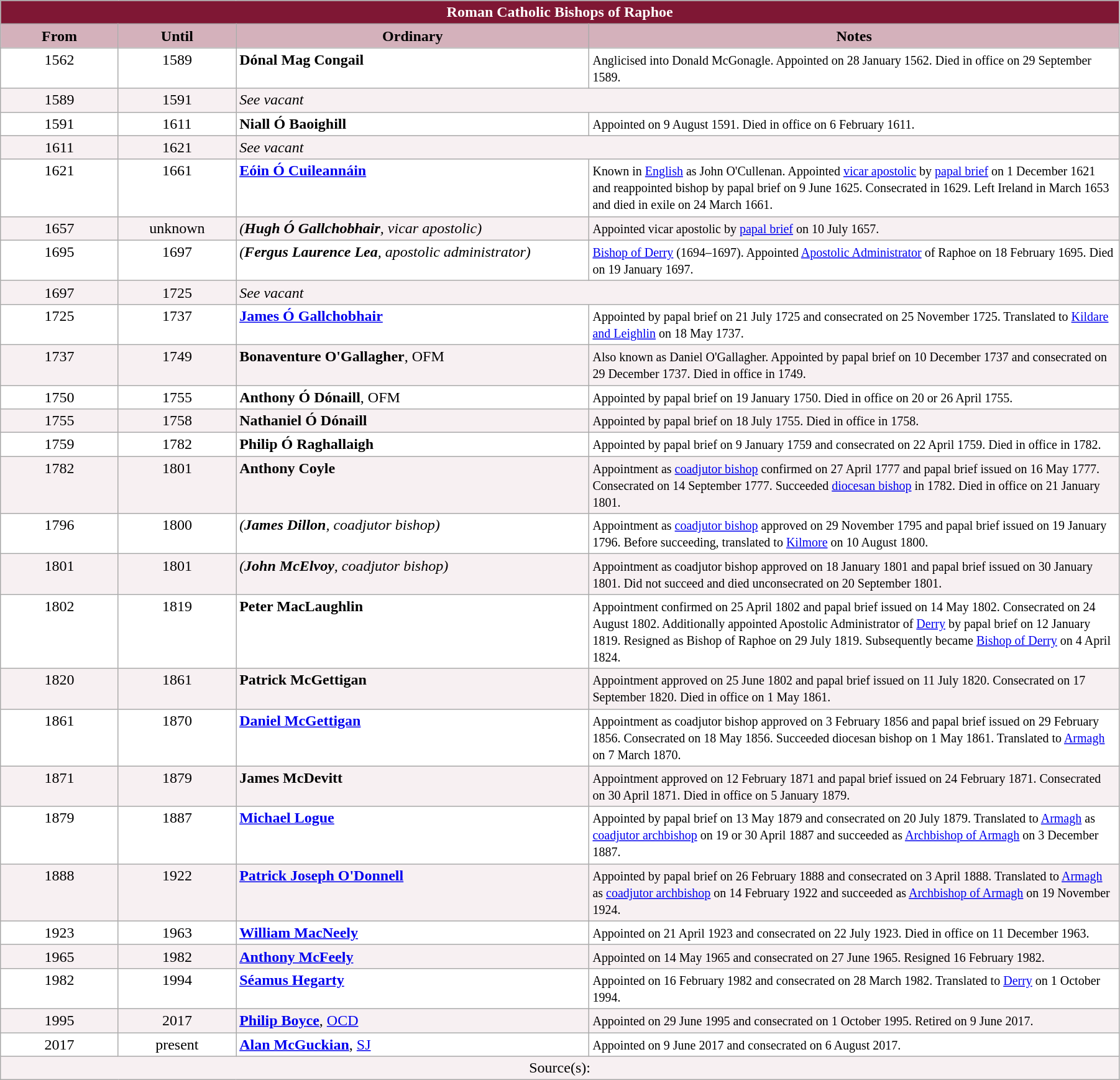<table class="wikitable" style="width:95%;" border="1" cellpadding="2">
<tr>
<th colspan="4" style="background-color: #7F1734; color: white;">Roman Catholic Bishops of Raphoe</th>
</tr>
<tr align=top>
<th style="background-color: #D4B1BB; width: 10%;">From</th>
<th style="background-color: #D4B1BB; width: 10%;">Until</th>
<th style="background-color: #D4B1BB; width: 30%;">Ordinary</th>
<th style="background-color: #D4B1BB; width: 45%;">Notes</th>
</tr>
<tr valign="top" style="background-color: white;">
<td style="text-align: center;">1562</td>
<td style="text-align: center;">1589</td>
<td><strong>Dónal Mag Congail</strong></td>
<td><small>Anglicised into Donald McGonagle. Appointed on 28 January 1562. Died in office on 29 September 1589.</small></td>
</tr>
<tr valign="top" style="background-color: #F7F0F2;">
<td style="text-align: center;">1589</td>
<td style="text-align: center;">1591</td>
<td colspan="2"><em>See vacant</em></td>
</tr>
<tr valign="top" style="background-color: white;">
<td style="text-align: center;">1591</td>
<td style="text-align: center;">1611</td>
<td><strong>Niall Ó Baoighill</strong></td>
<td><small>Appointed on 9 August 1591. Died in office on 6 February 1611.</small></td>
</tr>
<tr valign="top" style="background-color: #F7F0F2;">
<td style="text-align: center;">1611</td>
<td style="text-align: center;">1621</td>
<td colspan="2"><em>See vacant</em></td>
</tr>
<tr valign="top" style="background-color: white;">
<td style="text-align: center;">1621</td>
<td style="text-align: center;">1661</td>
<td><strong><a href='#'>Eóin Ó Cuileannáin</a></strong></td>
<td><small>Known in <a href='#'>English</a> as John O'Cullenan. Appointed <a href='#'>vicar apostolic</a> by <a href='#'>papal brief</a> on 1 December 1621 and reappointed bishop by papal brief on 9 June 1625. Consecrated in 1629. Left Ireland in March 1653 and died in exile on 24 March 1661.</small></td>
</tr>
<tr valign="top" style="background-color: #F7F0F2;">
<td style="text-align: center;">1657</td>
<td style="text-align: center;">unknown</td>
<td><em>(<strong>Hugh Ó Gallchobhair</strong>, vicar apostolic)</em></td>
<td><small>Appointed vicar apostolic by <a href='#'>papal brief</a> on 10 July 1657.</small></td>
</tr>
<tr valign="top" style="background-color: white;">
<td style="text-align: center;">1695</td>
<td style="text-align: center;">1697</td>
<td><em>(<strong>Fergus Laurence Lea</strong>, apostolic administrator)</em></td>
<td><small><a href='#'>Bishop of Derry</a> (1694–1697). Appointed <a href='#'>Apostolic Administrator</a> of Raphoe on 18 February 1695. Died on 19 January 1697.</small></td>
</tr>
<tr valign="top" style="background-color: #F7F0F2;">
<td style="text-align: center;">1697</td>
<td style="text-align: center;">1725</td>
<td colspan="2"><em>See vacant</em></td>
</tr>
<tr valign="top" style="background-color: white;">
<td style="text-align: center;">1725</td>
<td style="text-align: center;">1737</td>
<td><strong><a href='#'>James Ó Gallchobhair</a></strong></td>
<td><small>Appointed by papal brief on 21 July 1725 and consecrated on 25 November 1725. Translated to <a href='#'>Kildare and Leighlin</a> on 18 May 1737.</small></td>
</tr>
<tr valign="top" style="background-color: #F7F0F2;">
<td style="text-align: center;">1737</td>
<td style="text-align: center;">1749</td>
<td><strong>Bonaventure O'Gallagher</strong>, OFM</td>
<td><small>Also known as Daniel O'Gallagher. Appointed by papal brief on 10 December 1737 and consecrated on 29 December 1737. Died in office in 1749.</small></td>
</tr>
<tr valign="top" style="background-color: white;">
<td style="text-align: center;">1750</td>
<td style="text-align: center;">1755</td>
<td><strong>Anthony Ó Dónaill</strong>, OFM</td>
<td><small>Appointed by papal brief on 19 January 1750. Died in office on 20 or 26 April 1755.</small></td>
</tr>
<tr valign="top" style="background-color: #F7F0F2;">
<td style="text-align: center;">1755</td>
<td style="text-align: center;">1758</td>
<td><strong>Nathaniel Ó Dónaill</strong></td>
<td><small>Appointed by papal brief on 18 July 1755. Died in office in 1758.</small></td>
</tr>
<tr valign="top" style="background-color: white;">
<td style="text-align: center;">1759</td>
<td style="text-align: center;">1782</td>
<td><strong>Philip Ó Raghallaigh</strong></td>
<td><small>Appointed by papal brief on 9 January 1759 and consecrated on 22 April 1759. Died in office in 1782.</small></td>
</tr>
<tr valign="top" style="background-color: #F7F0F2;">
<td style="text-align: center;">1782</td>
<td style="text-align: center;">1801</td>
<td><strong>Anthony Coyle</strong></td>
<td><small>Appointment as <a href='#'>coadjutor bishop</a> confirmed on 27 April 1777 and papal brief issued on 16 May 1777. Consecrated on 14 September 1777. Succeeded <a href='#'>diocesan bishop</a> in 1782. Died in office on 21 January 1801.</small></td>
</tr>
<tr valign="top" style="background-color: white;">
<td style="text-align: center;">1796</td>
<td style="text-align: center;">1800</td>
<td><em>(<strong>James Dillon</strong>, coadjutor bishop)</em></td>
<td><small>Appointment as <a href='#'>coadjutor bishop</a> approved on 29 November 1795 and papal brief issued on 19 January 1796. Before succeeding, translated to <a href='#'>Kilmore</a> on 10 August 1800.</small></td>
</tr>
<tr valign="top" style="background-color: #F7F0F2;">
<td style="text-align: center;">1801</td>
<td style="text-align: center;">1801</td>
<td><em>(<strong>John McElvoy</strong>, coadjutor bishop)</em></td>
<td><small>Appointment as coadjutor bishop approved on 18 January 1801 and papal brief issued on 30 January 1801. Did not succeed and died unconsecrated on 20 September 1801.</small></td>
</tr>
<tr valign="top" style="background-color: white;">
<td style="text-align: center;">1802</td>
<td style="text-align: center;">1819</td>
<td><strong>Peter MacLaughlin</strong></td>
<td><small>Appointment confirmed on 25 April 1802 and papal brief issued on 14 May 1802. Consecrated on 24 August 1802. Additionally appointed Apostolic Administrator of <a href='#'>Derry</a> by papal brief on 12 January 1819. Resigned as Bishop of Raphoe on 29 July 1819. Subsequently became <a href='#'>Bishop of Derry</a> on 4 April 1824.</small></td>
</tr>
<tr valign="top" style="background-color: #F7F0F2;">
<td style="text-align: center;">1820</td>
<td style="text-align: center;">1861</td>
<td><strong>Patrick McGettigan</strong></td>
<td><small>Appointment approved on 25 June 1802 and papal brief issued on 11 July 1820. Consecrated on 17 September 1820. Died in office on 1 May 1861.</small></td>
</tr>
<tr valign="top" style="background-color: white;">
<td style="text-align: center;">1861</td>
<td style="text-align: center;">1870</td>
<td><strong><a href='#'>Daniel McGettigan</a></strong></td>
<td><small>Appointment as coadjutor bishop approved on 3 February 1856 and papal brief issued on 29 February 1856. Consecrated on 18 May 1856. Succeeded diocesan bishop on 1 May 1861. Translated to <a href='#'>Armagh</a> on 7 March 1870.</small></td>
</tr>
<tr valign="top" style="background-color: #F7F0F2;">
<td style="text-align: center;">1871</td>
<td style="text-align: center;">1879</td>
<td><strong>James McDevitt</strong></td>
<td><small>Appointment approved on 12 February 1871 and papal brief issued on 24 February 1871. Consecrated on 30 April 1871. Died in office on 5 January 1879.</small></td>
</tr>
<tr valign="top" style="background-color: white;">
<td style="text-align: center;">1879</td>
<td style="text-align: center;">1887</td>
<td><strong><a href='#'>Michael Logue</a></strong></td>
<td><small>Appointed by papal brief on 13 May 1879 and consecrated on 20 July 1879. Translated to <a href='#'>Armagh</a> as <a href='#'>coadjutor archbishop</a> on 19 or 30 April 1887 and succeeded as <a href='#'>Archbishop of Armagh</a> on 3 December 1887.</small></td>
</tr>
<tr valign="top" style="background-color: #F7F0F2;">
<td style="text-align: center;">1888</td>
<td style="text-align: center;">1922</td>
<td><strong><a href='#'>Patrick Joseph O'Donnell</a></strong></td>
<td><small>Appointed by papal brief on 26 February 1888 and consecrated on 3 April 1888. Translated to <a href='#'>Armagh</a> as <a href='#'>coadjutor archbishop</a> on 14 February 1922 and succeeded as <a href='#'>Archbishop of Armagh</a> on 19 November 1924.</small></td>
</tr>
<tr valign="top" style="background-color: white;">
<td style="text-align: center;">1923</td>
<td style="text-align: center;">1963</td>
<td><strong><a href='#'>William MacNeely</a></strong></td>
<td><small>Appointed on 21 April 1923 and consecrated on 22 July 1923. Died in office on 11 December 1963.</small></td>
</tr>
<tr valign="top" style="background-color: #F7F0F2;">
<td style="text-align: center;">1965</td>
<td style="text-align: center;">1982</td>
<td><strong><a href='#'>Anthony McFeely</a></strong></td>
<td><small>Appointed on 14 May 1965 and consecrated on 27 June 1965. Resigned 16 February 1982.</small></td>
</tr>
<tr valign="top" style="background-color: white;">
<td style="text-align: center;">1982</td>
<td style="text-align: center;">1994</td>
<td><strong><a href='#'>Séamus Hegarty</a></strong></td>
<td><small>Appointed on 16 February 1982 and consecrated on 28 March 1982. Translated to <a href='#'>Derry</a> on 1 October 1994.</small></td>
</tr>
<tr valign="top" style="background-color: #F7F0F2;">
<td style="text-align: center;">1995</td>
<td style="text-align: center;">2017</td>
<td><strong><a href='#'>Philip Boyce</a></strong>, <a href='#'>OCD</a></td>
<td><small>Appointed on 29 June 1995 and consecrated on 1 October 1995. Retired on 9 June 2017.</small></td>
</tr>
<tr valign="top" style="background-color: white;">
<td style="text-align: center;">2017</td>
<td style="text-align: center;">present</td>
<td><strong><a href='#'>Alan McGuckian</a></strong>, <a href='#'>SJ</a></td>
<td><small>Appointed on 9 June 2017 and consecrated on 6 August 2017.</small></td>
</tr>
<tr valign="top" style="background-color: #F7F0F2;">
<td align=center colspan="4">Source(s):</td>
</tr>
</table>
